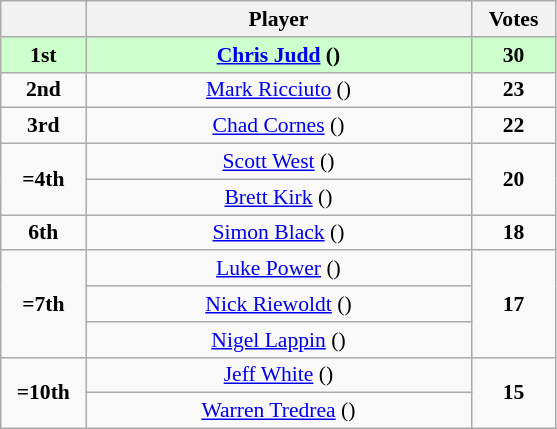<table class="wikitable" style="text-align: center; font-size: 90%;">
<tr>
<th width="50"></th>
<th width="250">Player</th>
<th width="50">Votes</th>
</tr>
<tr style="background: #CCFFCC;">
<td><strong>1st</strong></td>
<td><strong><a href='#'>Chris Judd</a> ()</strong></td>
<td><strong>30</strong></td>
</tr>
<tr>
<td><strong>2nd</strong></td>
<td><a href='#'>Mark Ricciuto</a> ()</td>
<td><strong>23</strong></td>
</tr>
<tr>
<td><strong>3rd</strong></td>
<td><a href='#'>Chad Cornes</a> ()</td>
<td><strong>22</strong></td>
</tr>
<tr>
<td rowspan=2><strong>=4th</strong></td>
<td><a href='#'>Scott West</a> ()</td>
<td rowspan=2><strong>20</strong></td>
</tr>
<tr>
<td><a href='#'>Brett Kirk</a> ()</td>
</tr>
<tr>
<td><strong>6th</strong></td>
<td><a href='#'>Simon Black</a> ()</td>
<td><strong>18</strong></td>
</tr>
<tr>
<td rowspan=3><strong>=7th</strong></td>
<td><a href='#'>Luke Power</a> ()</td>
<td rowspan=3><strong>17</strong></td>
</tr>
<tr>
<td><a href='#'>Nick Riewoldt</a> ()</td>
</tr>
<tr>
<td><a href='#'>Nigel Lappin</a> ()</td>
</tr>
<tr>
<td rowspan=2><strong>=10th</strong></td>
<td><a href='#'>Jeff White</a> ()</td>
<td rowspan=2><strong>15</strong></td>
</tr>
<tr>
<td><a href='#'>Warren Tredrea</a> ()</td>
</tr>
</table>
